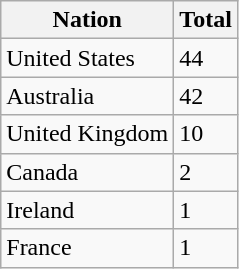<table class="wikitable sortable">
<tr>
<th>Nation</th>
<th>Total</th>
</tr>
<tr>
<td>United States</td>
<td>44</td>
</tr>
<tr>
<td>Australia</td>
<td>42</td>
</tr>
<tr>
<td>United Kingdom</td>
<td>10</td>
</tr>
<tr>
<td>Canada</td>
<td>2</td>
</tr>
<tr>
<td>Ireland</td>
<td>1</td>
</tr>
<tr>
<td>France</td>
<td>1</td>
</tr>
</table>
